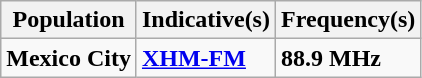<table class="wikitable sortable">
<tr>
<th>Population</th>
<th>Indicative(s)</th>
<th>Frequency(s)</th>
</tr>
<tr>
<td><strong>Mexico City</strong></td>
<td><strong><a href='#'>XHM-FM</a></strong></td>
<td><strong>88.9 MHz</strong></td>
</tr>
</table>
